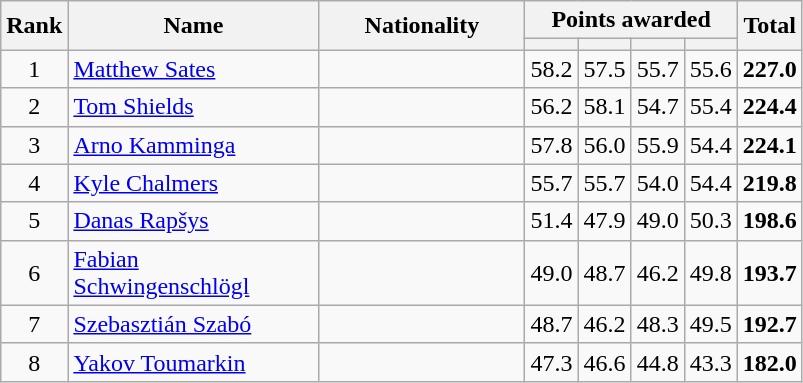<table class="wikitable" style="text-align:center;">
<tr>
<th rowspan=2>Rank</th>
<th rowspan=2 width=160>Name</th>
<th rowspan=2 width=130>Nationality</th>
<th colspan=4>Points awarded</th>
<th rowspan=2>Total</th>
</tr>
<tr>
<th></th>
<th></th>
<th></th>
<th></th>
</tr>
<tr>
<td>1</td>
<td align=left><a href='#'>Matthew Sates</a></td>
<td align=left></td>
<td>58.2</td>
<td>57.5</td>
<td>55.7</td>
<td>55.6</td>
<td><strong>227.0</strong></td>
</tr>
<tr>
<td>2</td>
<td align=left><a href='#'>Tom Shields</a></td>
<td align=left></td>
<td>56.2</td>
<td>58.1</td>
<td>54.7</td>
<td>55.4</td>
<td><strong>224.4</strong></td>
</tr>
<tr>
<td>3</td>
<td align=left><a href='#'>Arno Kamminga</a></td>
<td align=left></td>
<td>57.8</td>
<td>56.0</td>
<td>55.9</td>
<td>54.4</td>
<td><strong>224.1</strong></td>
</tr>
<tr>
<td>4</td>
<td align=left><a href='#'>Kyle Chalmers</a></td>
<td align=left></td>
<td>55.7</td>
<td>55.7</td>
<td>54.0</td>
<td>54.4</td>
<td><strong>219.8</strong></td>
</tr>
<tr>
<td>5</td>
<td align=left><a href='#'>Danas Rapšys</a></td>
<td align=left></td>
<td>51.4</td>
<td>47.9</td>
<td>49.0</td>
<td>50.3</td>
<td><strong>198.6</strong></td>
</tr>
<tr>
<td>6</td>
<td align=left><a href='#'>Fabian Schwingenschlögl</a></td>
<td align=left></td>
<td>49.0</td>
<td>48.7</td>
<td>46.2</td>
<td>49.8</td>
<td><strong>193.7</strong></td>
</tr>
<tr>
<td>7</td>
<td align=left><a href='#'>Szebasztián Szabó</a></td>
<td align=left></td>
<td>48.7</td>
<td>46.2</td>
<td>48.3</td>
<td>49.5</td>
<td><strong>192.7</strong></td>
</tr>
<tr>
<td>8</td>
<td align=left><a href='#'>Yakov Toumarkin</a></td>
<td align=left></td>
<td>47.3</td>
<td>46.6</td>
<td>44.8</td>
<td>43.3</td>
<td><strong>182.0</strong></td>
</tr>
</table>
